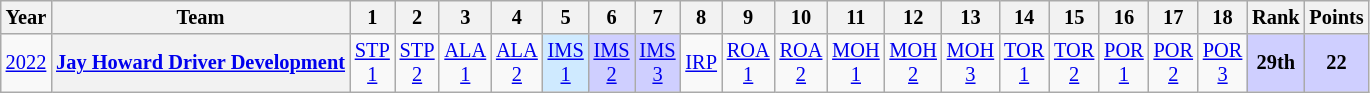<table class="wikitable" style="text-align:center; font-size:85%">
<tr>
<th>Year</th>
<th>Team</th>
<th>1</th>
<th>2</th>
<th>3</th>
<th>4</th>
<th>5</th>
<th>6</th>
<th>7</th>
<th>8</th>
<th>9</th>
<th>10</th>
<th>11</th>
<th>12</th>
<th>13</th>
<th>14</th>
<th>15</th>
<th>16</th>
<th>17</th>
<th>18</th>
<th>Rank</th>
<th>Points</th>
</tr>
<tr>
<td><a href='#'>2022</a></td>
<th nowrap><a href='#'>Jay Howard Driver Development</a></th>
<td style="background:#;"><a href='#'>STP<br>1</a></td>
<td style="background:#;"><a href='#'>STP<br>2</a></td>
<td style="background:#;"><a href='#'>ALA<br>1</a></td>
<td style="background:#;"><a href='#'>ALA<br>2</a></td>
<td style="background:#CFEAFF;"><a href='#'>IMS<br>1</a><br></td>
<td style="background:#CFCFFF;"><a href='#'>IMS<br>2</a><br></td>
<td style="background:#CFCFFF;"><a href='#'>IMS<br>3</a><br></td>
<td style="background:#;"><a href='#'>IRP</a></td>
<td style="background:#;"><a href='#'>ROA<br>1</a></td>
<td style="background:#;"><a href='#'>ROA<br>2</a></td>
<td style="background:#;"><a href='#'>MOH<br>1</a></td>
<td style="background:#;"><a href='#'>MOH<br>2</a></td>
<td style="background:#;"><a href='#'>MOH<br>3</a></td>
<td style="background:#;"><a href='#'>TOR<br>1</a></td>
<td style="background:#;"><a href='#'>TOR<br>2</a></td>
<td style="background:#;"><a href='#'>POR<br>1</a></td>
<td style="background:#;"><a href='#'>POR<br>2</a></td>
<td style="background:#;"><a href='#'>POR<br>3</a></td>
<th style="background:#CFCFFF;">29th</th>
<th style="background:#CFCFFF;">22</th>
</tr>
</table>
